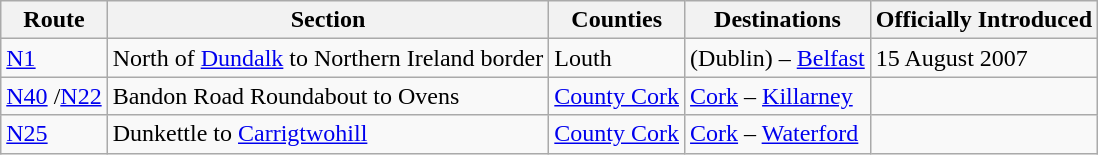<table class="wikitable">
<tr>
<th>Route</th>
<th>Section</th>
<th>Counties</th>
<th>Destinations</th>
<th>Officially Introduced</th>
</tr>
<tr>
<td><a href='#'>N1</a></td>
<td>North of <a href='#'>Dundalk</a> to Northern Ireland border</td>
<td>Louth</td>
<td>(Dublin) – <a href='#'>Belfast</a></td>
<td>15 August 2007</td>
</tr>
<tr>
<td><a href='#'>N40</a> /<a href='#'>N22</a></td>
<td>Bandon Road Roundabout to Ovens</td>
<td><a href='#'>County Cork</a></td>
<td><a href='#'>Cork</a> – <a href='#'>Killarney</a></td>
<td></td>
</tr>
<tr>
<td><a href='#'>N25</a></td>
<td>Dunkettle to <a href='#'>Carrigtwohill</a></td>
<td><a href='#'>County Cork</a></td>
<td><a href='#'>Cork</a> – <a href='#'>Waterford</a></td>
<td></td>
</tr>
</table>
